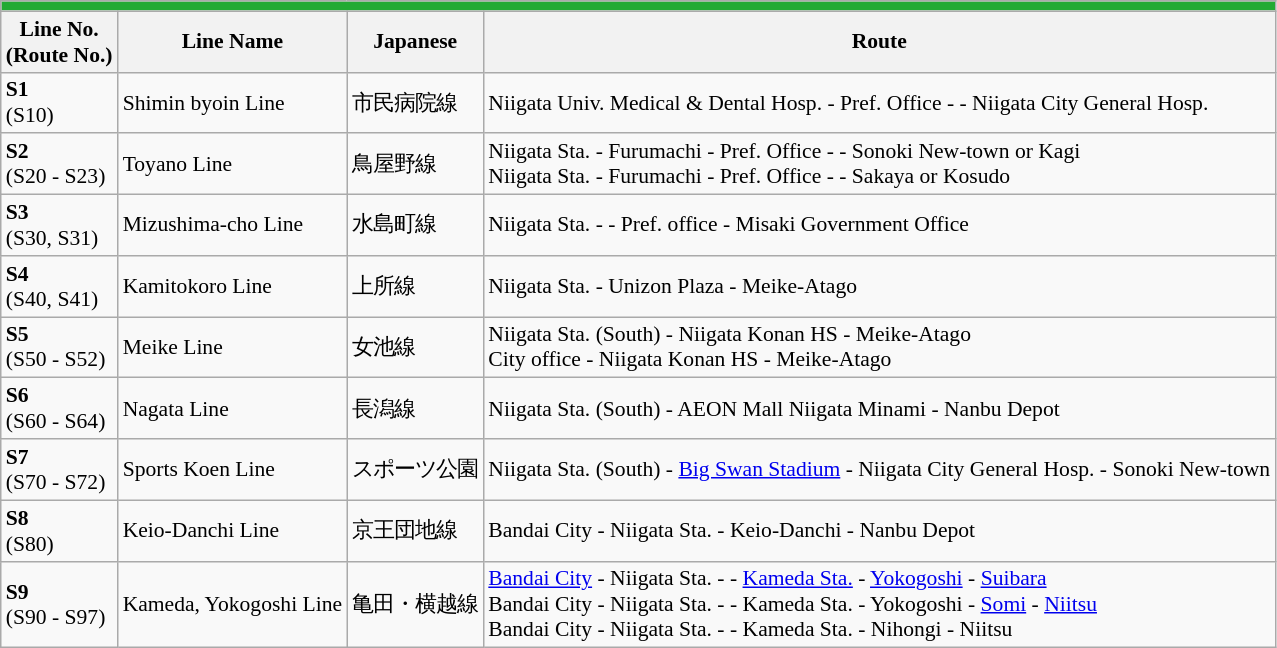<table class=wikitable style="font-size: 90%;" |>
<tr bgcolor="22aa33">
<td colspan=4><strong></strong></td>
</tr>
<tr>
<th>Line No.<br>(Route No.)</th>
<th>Line Name</th>
<th>Japanese</th>
<th>Route</th>
</tr>
<tr>
<td><strong>S1</strong><br>(S10)</td>
<td>Shimin byoin Line</td>
<td>市民病院線</td>
<td>Niigata Univ. Medical & Dental Hosp. - Pref. Office - <via Pref. Route 16> - Niigata City General Hosp.</td>
</tr>
<tr>
<td><strong>S2</strong><br>(S20 - S23)</td>
<td>Toyano Line</td>
<td>鳥屋野線</td>
<td>Niigata Sta. - Furumachi - Pref. Office - <via Pref. Route 1> - Sonoki New-town or Kagi<br>Niigata Sta. - Furumachi - Pref. Office - <via Pref. Route 1> - Sakaya or Kosudo</td>
</tr>
<tr>
<td><strong>S3</strong><br>(S30, S31)</td>
<td>Mizushima-cho Line</td>
<td>水島町線</td>
<td>Niigata Sta. - <via Pref. Route 1> - Pref. office - Misaki Government Office</td>
</tr>
<tr>
<td><strong>S4</strong><br>(S40, S41)</td>
<td>Kamitokoro Line</td>
<td>上所線</td>
<td>Niigata Sta. - Unizon Plaza - Meike-Atago</td>
</tr>
<tr>
<td><strong>S5</strong><br>(S50 - S52)</td>
<td>Meike Line</td>
<td>女池線</td>
<td>Niigata Sta. (South) - Niigata Konan HS - Meike-Atago<br>City office - Niigata Konan HS - Meike-Atago</td>
</tr>
<tr>
<td><strong>S6</strong><br>(S60 - S64)</td>
<td>Nagata Line</td>
<td>長潟線</td>
<td>Niigata Sta. (South) - AEON Mall Niigata Minami - Nanbu Depot</td>
</tr>
<tr>
<td><strong>S7</strong><br>(S70 - S72)</td>
<td>Sports Koen Line</td>
<td>スポーツ公園</td>
<td>Niigata Sta. (South) - <a href='#'>Big Swan Stadium</a> - Niigata City General Hosp. - Sonoki New-town</td>
</tr>
<tr>
<td><strong>S8</strong><br>(S80)</td>
<td>Keio-Danchi Line</td>
<td>京王団地線</td>
<td>Bandai City - Niigata Sta. - Keio-Danchi - Nanbu Depot</td>
</tr>
<tr>
<td><strong>S9</strong><br>(S90 - S97)</td>
<td>Kameda, Yokogoshi Line</td>
<td>亀田・横越線</td>
<td><a href='#'>Bandai City</a> - Niigata Sta. - <via Pref. Route 5> - <a href='#'>Kameda Sta.</a> - <a href='#'>Yokogoshi</a> - <a href='#'>Suibara</a><br>Bandai City - Niigata Sta. - <via Pref. Route 5> - Kameda Sta. - Yokogoshi - <a href='#'>Somi</a> - <a href='#'>Niitsu</a><br>Bandai City - Niigata Sta. - <via Pref. Route 5> - Kameda Sta. - Nihongi - Niitsu</td>
</tr>
</table>
